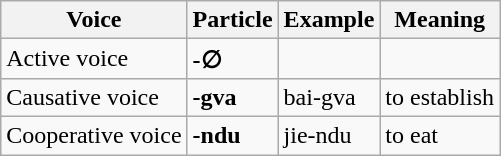<table class="wikitable">
<tr>
<th>Voice</th>
<th>Particle</th>
<th>Example</th>
<th>Meaning</th>
</tr>
<tr>
<td>Active voice</td>
<td><strong>-∅</strong></td>
<td></td>
<td></td>
</tr>
<tr>
<td>Causative voice</td>
<td><strong>-gva</strong></td>
<td>bai-gva</td>
<td>to establish</td>
</tr>
<tr>
<td>Cooperative voice</td>
<td><strong>-ndu</strong></td>
<td>jie-ndu</td>
<td>to eat</td>
</tr>
</table>
